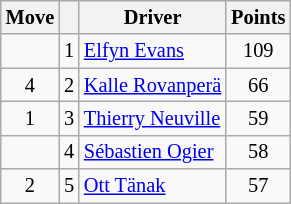<table class="wikitable" style="font-size:85%;">
<tr>
<th>Move</th>
<th></th>
<th>Driver</th>
<th>Points</th>
</tr>
<tr>
<td align="center"></td>
<td align="center">1</td>
<td><a href='#'>Elfyn Evans</a></td>
<td align="center">109</td>
</tr>
<tr>
<td align="center"> 4</td>
<td align="center">2</td>
<td><a href='#'>Kalle Rovanperä</a></td>
<td align="center">66</td>
</tr>
<tr>
<td align="center"> 1</td>
<td align="center">3</td>
<td><a href='#'>Thierry Neuville</a></td>
<td align="center">59</td>
</tr>
<tr>
<td align="center"></td>
<td align="center">4</td>
<td><a href='#'>Sébastien Ogier</a></td>
<td align="center">58</td>
</tr>
<tr>
<td align="center"> 2</td>
<td align="center">5</td>
<td><a href='#'>Ott Tänak</a></td>
<td align="center">57</td>
</tr>
</table>
